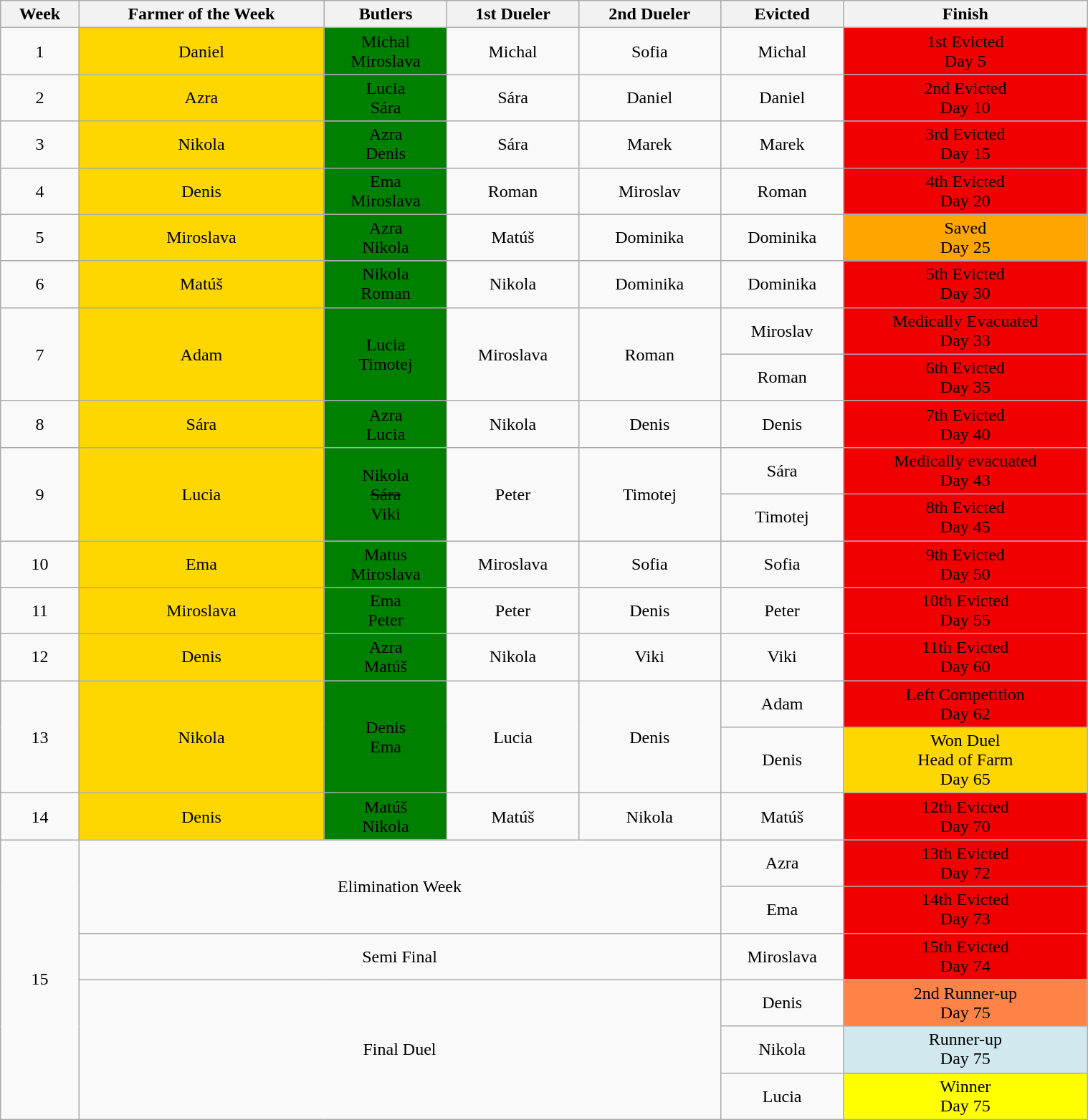<table class="wikitable" style="text-align:center; width:80%; margin-left:auto; margin-right:auto;">
<tr>
<th>Week</th>
<th>Farmer of the Week</th>
<th>Butlers</th>
<th>1st Dueler</th>
<th>2nd Dueler</th>
<th>Evicted</th>
<th>Finish</th>
</tr>
<tr>
<td>1</td>
<td style="background:gold;">Daniel</td>
<td style="background:green;">Michal<br>Miroslava</td>
<td>Michal</td>
<td>Sofia</td>
<td>Michal</td>
<td style="background:#f00000;">1st Evicted<br>Day 5</td>
</tr>
<tr>
<td>2</td>
<td style="background:gold;">Azra</td>
<td style="background:green;">Lucia<br>Sára</td>
<td>Sára</td>
<td>Daniel</td>
<td>Daniel</td>
<td style="background:#f00000;">2nd Evicted<br>Day 10</td>
</tr>
<tr>
<td>3</td>
<td style="background:gold;">Nikola</td>
<td style="background:green;">Azra<br>Denis</td>
<td>Sára</td>
<td>Marek</td>
<td>Marek</td>
<td style="background:#f00000;">3rd Evicted<br>Day 15</td>
</tr>
<tr>
<td>4</td>
<td style="background:gold;">Denis</td>
<td style="background:green;">Ema<br>Miroslava</td>
<td>Roman</td>
<td>Miroslav</td>
<td>Roman</td>
<td style="background:#f00000;">4th Evicted<br>Day 20</td>
</tr>
<tr>
<td>5</td>
<td style="background:gold;">Miroslava</td>
<td style="background:green;">Azra<br>Nikola</td>
<td>Matúš</td>
<td>Dominika</td>
<td>Dominika</td>
<td style="background:orange;">Saved<br>Day 25</td>
</tr>
<tr>
<td>6</td>
<td style="background:gold;">Matúš</td>
<td style="background:green;">Nikola<br>Roman</td>
<td>Nikola</td>
<td>Dominika</td>
<td>Dominika</td>
<td style="background:#f00000;">5th Evicted<br>Day 30</td>
</tr>
<tr>
<td rowspan="2">7</td>
<td rowspan="2" style="background:gold;">Adam</td>
<td rowspan="2" style="background:green;">Lucia<br>Timotej</td>
<td rowspan="2">Miroslava</td>
<td rowspan="2">Roman</td>
<td rowspan="1">Miroslav</td>
<td rowspan="1" style="background:#f00000;">Medically Evacuated<br>Day 33</td>
</tr>
<tr>
<td rowspan="1">Roman</td>
<td rowspan="1" style="background:#f00000;">6th Evicted<br>Day 35</td>
</tr>
<tr>
<td>8</td>
<td style="background:gold;">Sára</td>
<td style="background:green;">Azra<br>Lucia</td>
<td>Nikola</td>
<td>Denis</td>
<td>Denis</td>
<td style="background:#f00000;">7th Evicted<br>Day 40</td>
</tr>
<tr>
<td rowspan="2">9</td>
<td rowspan="2" style="background:gold;">Lucia</td>
<td rowspan="2" style="background:green;">Nikola<br><s>Sára</s><br>Viki</td>
<td rowspan="2">Peter</td>
<td rowspan="2">Timotej</td>
<td rowspan="1">Sára</td>
<td rowspan="1" style="background:#f00000;">Medically evacuated<br>Day 43</td>
</tr>
<tr>
<td rowspan="1">Timotej</td>
<td rowspan="1" style="background:#f00000;">8th Evicted<br>Day 45</td>
</tr>
<tr>
<td>10</td>
<td style="background:gold;">Ema</td>
<td style="background:green;">Matus<br>Miroslava</td>
<td>Miroslava</td>
<td>Sofia</td>
<td>Sofia</td>
<td style="background:#f00000;">9th Evicted<br>Day 50</td>
</tr>
<tr>
<td>11</td>
<td style="background:gold;">Miroslava</td>
<td style="background:green;">Ema<br>Peter</td>
<td>Peter</td>
<td>Denis</td>
<td>Peter</td>
<td style="background:#f00000;">10th Evicted<br>Day 55</td>
</tr>
<tr>
<td>12</td>
<td style="background:gold;">Denis</td>
<td style="background:green;">Azra<br>Matúš</td>
<td>Nikola</td>
<td>Viki</td>
<td>Viki</td>
<td style="background:#f00000;">11th Evicted<br>Day 60</td>
</tr>
<tr>
<td rowspan="2">13</td>
<td rowspan="2" style="background:gold;">Nikola</td>
<td rowspan="2" style="background:green;">Denis<br>Ema</td>
<td rowspan="2">Lucia</td>
<td rowspan="2">Denis</td>
<td rowspan="1">Adam</td>
<td rowspan="1" style="background:#f00000;">Left Competition<br>Day 62</td>
</tr>
<tr>
<td rowspan="1">Denis</td>
<td rowspan="1" style="background:gold;">Won Duel<br>Head of Farm<br>Day 65</td>
</tr>
<tr>
<td>14</td>
<td style="background:gold;">Denis</td>
<td style="background:green;">Matúš<br>Nikola</td>
<td>Matúš</td>
<td>Nikola</td>
<td>Matúš</td>
<td style="background:#f00000;">12th Evicted<br>Day 70</td>
</tr>
<tr>
<td rowspan="6">15</td>
<td colspan="4" rowspan="2">Elimination Week</td>
<td rowspan="1">Azra</td>
<td rowspan="1" style="background:#f00000;">13th Evicted<br>Day 72</td>
</tr>
<tr>
<td rowspan="1">Ema</td>
<td rowspan="1" style="background:#f00000;">14th Evicted<br>Day 73</td>
</tr>
<tr>
<td colspan="4" rowspan="1">Semi Final</td>
<td rowspan="1">Miroslava</td>
<td rowspan="1" style="background:#f00000;">15th Evicted<br>Day 74</td>
</tr>
<tr>
<td colspan="4" rowspan="3">Final Duel</td>
<td rowspan="1">Denis</td>
<td rowspan="1" style="background:#FF8247;">2nd Runner-up<br>Day 75</td>
</tr>
<tr>
<td rowspan="1">Nikola</td>
<td rowspan="1" style="background:#D1E8EF">Runner-up<br>Day 75</td>
</tr>
<tr>
<td rowspan="1">Lucia</td>
<td rowspan="1" style="background:yellow">Winner<br>Day 75</td>
</tr>
</table>
